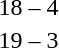<table style="text-align:center">
<tr>
<th width=200></th>
<th width=100></th>
<th width=200></th>
</tr>
<tr>
<td align=right><strong></strong></td>
<td>18 – 4</td>
<td align=left></td>
</tr>
<tr>
<td align=right><strong></strong></td>
<td>19 – 3</td>
<td align=left></td>
</tr>
</table>
